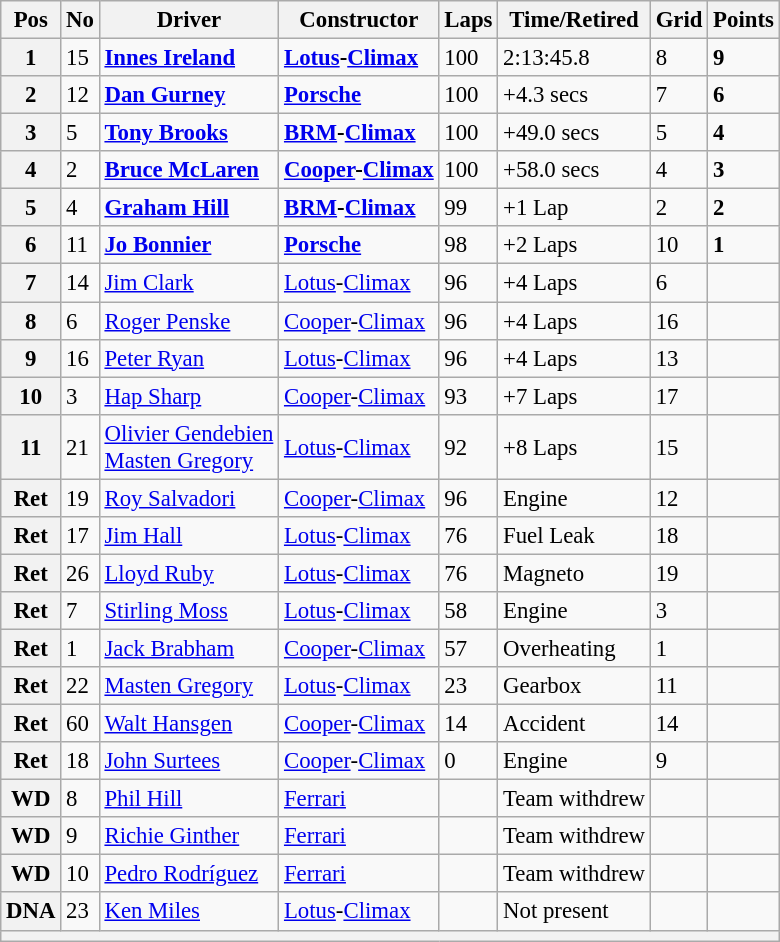<table class="wikitable" style="font-size: 95%;">
<tr>
<th>Pos</th>
<th>No</th>
<th>Driver</th>
<th>Constructor</th>
<th>Laps</th>
<th>Time/Retired</th>
<th>Grid</th>
<th>Points</th>
</tr>
<tr>
<th>1</th>
<td>15</td>
<td> <strong><a href='#'>Innes Ireland</a></strong></td>
<td><strong><a href='#'>Lotus</a>-<a href='#'>Climax</a></strong></td>
<td>100</td>
<td>2:13:45.8</td>
<td>8</td>
<td><strong>9</strong></td>
</tr>
<tr>
<th>2</th>
<td>12</td>
<td> <strong><a href='#'>Dan Gurney</a></strong></td>
<td><strong><a href='#'>Porsche</a></strong></td>
<td>100</td>
<td>+4.3 secs</td>
<td>7</td>
<td><strong>6</strong></td>
</tr>
<tr>
<th>3</th>
<td>5</td>
<td> <strong><a href='#'>Tony Brooks</a></strong></td>
<td><strong><a href='#'>BRM</a>-<a href='#'>Climax</a></strong></td>
<td>100</td>
<td>+49.0 secs</td>
<td>5</td>
<td><strong>4</strong></td>
</tr>
<tr>
<th>4</th>
<td>2</td>
<td> <strong><a href='#'>Bruce McLaren</a></strong></td>
<td><strong><a href='#'>Cooper</a>-<a href='#'>Climax</a></strong></td>
<td>100</td>
<td>+58.0 secs</td>
<td>4</td>
<td><strong>3</strong></td>
</tr>
<tr>
<th>5</th>
<td>4</td>
<td> <strong><a href='#'>Graham Hill</a></strong></td>
<td><strong><a href='#'>BRM</a>-<a href='#'>Climax</a></strong></td>
<td>99</td>
<td>+1 Lap</td>
<td>2</td>
<td><strong>2</strong></td>
</tr>
<tr>
<th>6</th>
<td>11</td>
<td> <strong><a href='#'>Jo Bonnier</a></strong></td>
<td><strong><a href='#'>Porsche</a></strong></td>
<td>98</td>
<td>+2 Laps</td>
<td>10</td>
<td><strong>1</strong></td>
</tr>
<tr>
<th>7</th>
<td>14</td>
<td> <a href='#'>Jim Clark</a></td>
<td><a href='#'>Lotus</a>-<a href='#'>Climax</a></td>
<td>96</td>
<td>+4 Laps</td>
<td>6</td>
<td></td>
</tr>
<tr>
<th>8</th>
<td>6</td>
<td> <a href='#'>Roger Penske</a></td>
<td><a href='#'>Cooper</a>-<a href='#'>Climax</a></td>
<td>96</td>
<td>+4 Laps</td>
<td>16</td>
<td></td>
</tr>
<tr>
<th>9</th>
<td>16</td>
<td> <a href='#'>Peter Ryan</a></td>
<td><a href='#'>Lotus</a>-<a href='#'>Climax</a></td>
<td>96</td>
<td>+4 Laps</td>
<td>13</td>
<td></td>
</tr>
<tr>
<th>10</th>
<td>3</td>
<td> <a href='#'>Hap Sharp</a></td>
<td><a href='#'>Cooper</a>-<a href='#'>Climax</a></td>
<td>93</td>
<td>+7 Laps</td>
<td>17</td>
<td></td>
</tr>
<tr>
<th>11</th>
<td>21</td>
<td> <a href='#'>Olivier Gendebien</a><br> <a href='#'>Masten Gregory</a></td>
<td><a href='#'>Lotus</a>-<a href='#'>Climax</a></td>
<td>92</td>
<td>+8 Laps</td>
<td>15</td>
<td></td>
</tr>
<tr>
<th>Ret</th>
<td>19</td>
<td> <a href='#'>Roy Salvadori</a></td>
<td><a href='#'>Cooper</a>-<a href='#'>Climax</a></td>
<td>96</td>
<td>Engine</td>
<td>12</td>
<td></td>
</tr>
<tr>
<th>Ret</th>
<td>17</td>
<td> <a href='#'>Jim Hall</a></td>
<td><a href='#'>Lotus</a>-<a href='#'>Climax</a></td>
<td>76</td>
<td>Fuel Leak</td>
<td>18</td>
<td></td>
</tr>
<tr>
<th>Ret</th>
<td>26</td>
<td> <a href='#'>Lloyd Ruby</a></td>
<td><a href='#'>Lotus</a>-<a href='#'>Climax</a></td>
<td>76</td>
<td>Magneto</td>
<td>19</td>
<td></td>
</tr>
<tr>
<th>Ret</th>
<td>7</td>
<td> <a href='#'>Stirling Moss</a></td>
<td><a href='#'>Lotus</a>-<a href='#'>Climax</a></td>
<td>58</td>
<td>Engine</td>
<td>3</td>
<td></td>
</tr>
<tr>
<th>Ret</th>
<td>1</td>
<td> <a href='#'>Jack Brabham</a></td>
<td><a href='#'>Cooper</a>-<a href='#'>Climax</a></td>
<td>57</td>
<td>Overheating</td>
<td>1</td>
<td></td>
</tr>
<tr>
<th>Ret</th>
<td>22</td>
<td> <a href='#'>Masten Gregory</a></td>
<td><a href='#'>Lotus</a>-<a href='#'>Climax</a></td>
<td>23</td>
<td>Gearbox</td>
<td>11</td>
<td></td>
</tr>
<tr>
<th>Ret</th>
<td>60</td>
<td> <a href='#'>Walt Hansgen</a></td>
<td><a href='#'>Cooper</a>-<a href='#'>Climax</a></td>
<td>14</td>
<td>Accident</td>
<td>14</td>
<td></td>
</tr>
<tr>
<th>Ret</th>
<td>18</td>
<td> <a href='#'>John Surtees</a></td>
<td><a href='#'>Cooper</a>-<a href='#'>Climax</a></td>
<td>0</td>
<td>Engine</td>
<td>9</td>
<td></td>
</tr>
<tr>
<th>WD</th>
<td>8</td>
<td> <a href='#'>Phil Hill</a></td>
<td><a href='#'>Ferrari</a></td>
<td></td>
<td>Team withdrew</td>
<td></td>
<td></td>
</tr>
<tr>
<th>WD</th>
<td>9</td>
<td> <a href='#'>Richie Ginther</a></td>
<td><a href='#'>Ferrari</a></td>
<td></td>
<td>Team withdrew</td>
<td></td>
<td></td>
</tr>
<tr>
<th>WD</th>
<td>10</td>
<td> <a href='#'>Pedro Rodríguez</a></td>
<td><a href='#'>Ferrari</a></td>
<td></td>
<td>Team withdrew</td>
<td></td>
<td></td>
</tr>
<tr>
<th>DNA</th>
<td>23</td>
<td> <a href='#'>Ken Miles</a></td>
<td><a href='#'>Lotus</a>-<a href='#'>Climax</a></td>
<td></td>
<td>Not present</td>
<td></td>
<td></td>
</tr>
<tr>
<th colspan="8"></th>
</tr>
</table>
